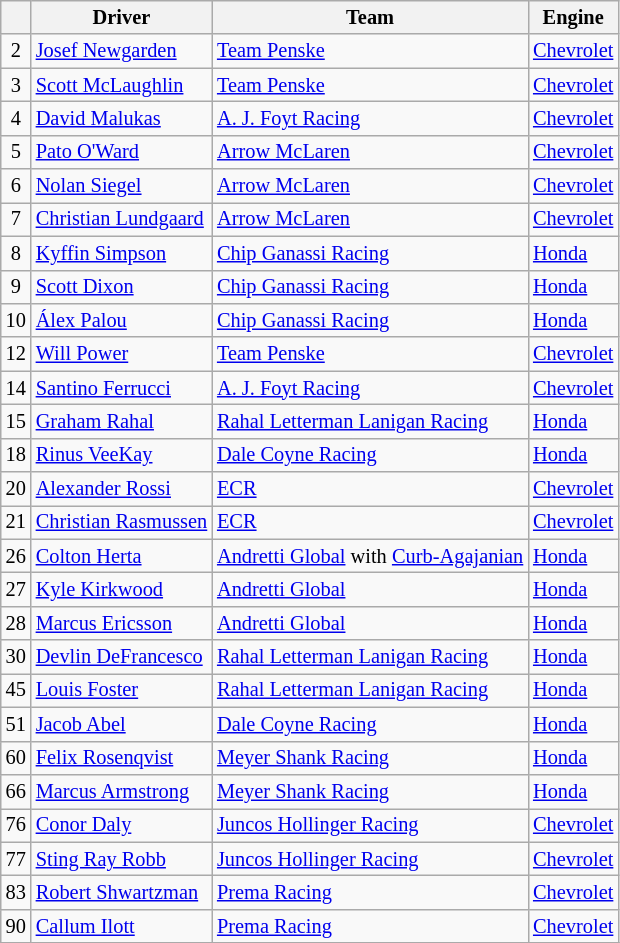<table class="wikitable sortable" style="font-size: 85%;">
<tr>
<th align=center></th>
<th class="unsortable">Driver</th>
<th>Team</th>
<th>Engine</th>
</tr>
<tr>
<td align="center">2</td>
<td> <a href='#'>Josef Newgarden</a> </td>
<td><a href='#'>Team Penske</a></td>
<td><a href='#'>Chevrolet</a></td>
</tr>
<tr>
<td align="center">3</td>
<td> <a href='#'>Scott McLaughlin</a></td>
<td><a href='#'>Team Penske</a></td>
<td><a href='#'>Chevrolet</a></td>
</tr>
<tr>
<td align="center">4</td>
<td> <a href='#'>David Malukas</a></td>
<td><a href='#'>A. J. Foyt Racing</a></td>
<td><a href='#'>Chevrolet</a></td>
</tr>
<tr>
<td align="center">5</td>
<td> <a href='#'>Pato O'Ward</a> </td>
<td><a href='#'>Arrow McLaren</a></td>
<td><a href='#'>Chevrolet</a></td>
</tr>
<tr>
<td align="center">6</td>
<td> <a href='#'>Nolan Siegel</a> </td>
<td><a href='#'>Arrow McLaren</a></td>
<td><a href='#'>Chevrolet</a></td>
</tr>
<tr>
<td align="center">7</td>
<td> <a href='#'>Christian Lundgaard</a></td>
<td><a href='#'>Arrow McLaren</a></td>
<td><a href='#'>Chevrolet</a></td>
</tr>
<tr>
<td align="center">8</td>
<td> <a href='#'>Kyffin Simpson</a></td>
<td><a href='#'>Chip Ganassi Racing</a></td>
<td><a href='#'>Honda</a></td>
</tr>
<tr>
<td align="center">9</td>
<td> <a href='#'>Scott Dixon</a> </td>
<td><a href='#'>Chip Ganassi Racing</a></td>
<td><a href='#'>Honda</a></td>
</tr>
<tr>
<td align="center">10</td>
<td> <a href='#'>Álex Palou</a> </td>
<td><a href='#'>Chip Ganassi Racing</a></td>
<td><a href='#'>Honda</a></td>
</tr>
<tr>
<td align="center">12</td>
<td> <a href='#'>Will Power</a> </td>
<td><a href='#'>Team Penske</a></td>
<td><a href='#'>Chevrolet</a></td>
</tr>
<tr>
<td align="center">14</td>
<td> <a href='#'>Santino Ferrucci</a></td>
<td><a href='#'>A. J. Foyt Racing</a></td>
<td><a href='#'>Chevrolet</a></td>
</tr>
<tr>
<td align="center">15</td>
<td> <a href='#'>Graham Rahal</a> </td>
<td><a href='#'>Rahal Letterman Lanigan Racing</a></td>
<td><a href='#'>Honda</a></td>
</tr>
<tr>
<td align="center">18</td>
<td> <a href='#'>Rinus VeeKay</a></td>
<td><a href='#'>Dale Coyne Racing</a></td>
<td><a href='#'>Honda</a></td>
</tr>
<tr>
<td align="center">20</td>
<td> <a href='#'>Alexander Rossi</a></td>
<td><a href='#'>ECR</a></td>
<td><a href='#'>Chevrolet</a></td>
</tr>
<tr>
<td align="center">21</td>
<td> <a href='#'>Christian Rasmussen</a></td>
<td><a href='#'>ECR</a></td>
<td><a href='#'>Chevrolet</a></td>
</tr>
<tr>
<td align="center">26</td>
<td> <a href='#'>Colton Herta</a></td>
<td><a href='#'>Andretti Global</a> with <a href='#'>Curb-Agajanian</a></td>
<td><a href='#'>Honda</a></td>
</tr>
<tr>
<td align="center">27</td>
<td> <a href='#'>Kyle Kirkwood</a></td>
<td><a href='#'>Andretti Global</a></td>
<td><a href='#'>Honda</a></td>
</tr>
<tr>
<td align="center">28</td>
<td> <a href='#'>Marcus Ericsson</a> </td>
<td><a href='#'>Andretti Global</a></td>
<td><a href='#'>Honda</a></td>
</tr>
<tr>
<td align="center">30</td>
<td> <a href='#'>Devlin DeFrancesco</a></td>
<td><a href='#'>Rahal Letterman Lanigan Racing</a></td>
<td><a href='#'>Honda</a></td>
</tr>
<tr>
<td align="center">45</td>
<td> <a href='#'>Louis Foster</a> </td>
<td><a href='#'>Rahal Letterman Lanigan Racing</a></td>
<td><a href='#'>Honda</a></td>
</tr>
<tr>
<td align="center">51</td>
<td> <a href='#'>Jacob Abel</a> </td>
<td><a href='#'>Dale Coyne Racing</a></td>
<td><a href='#'>Honda</a></td>
</tr>
<tr>
<td align="center">60</td>
<td> <a href='#'>Felix Rosenqvist</a></td>
<td><a href='#'>Meyer Shank Racing</a></td>
<td><a href='#'>Honda</a></td>
</tr>
<tr>
<td align="center">66</td>
<td> <a href='#'>Marcus Armstrong</a></td>
<td><a href='#'>Meyer Shank Racing</a></td>
<td><a href='#'>Honda</a></td>
</tr>
<tr>
<td align="center">76</td>
<td> <a href='#'>Conor Daly</a></td>
<td><a href='#'>Juncos Hollinger Racing</a></td>
<td><a href='#'>Chevrolet</a></td>
</tr>
<tr>
<td align="center">77</td>
<td> <a href='#'>Sting Ray Robb</a></td>
<td><a href='#'>Juncos Hollinger Racing</a></td>
<td><a href='#'>Chevrolet</a></td>
</tr>
<tr>
<td align="center">83</td>
<td> <a href='#'>Robert Shwartzman</a> </td>
<td><a href='#'>Prema Racing</a></td>
<td><a href='#'>Chevrolet</a></td>
</tr>
<tr>
<td align="center">90</td>
<td> <a href='#'>Callum Ilott</a></td>
<td><a href='#'>Prema Racing</a></td>
<td><a href='#'>Chevrolet</a></td>
</tr>
<tr>
</tr>
</table>
